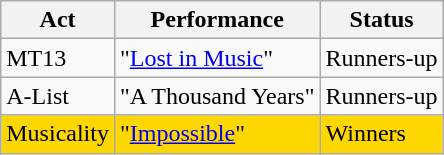<table class="wikitable">
<tr>
<th>Act</th>
<th>Performance</th>
<th>Status</th>
</tr>
<tr>
<td>MT13</td>
<td>"<a href='#'>Lost in Music</a>"</td>
<td>Runners-up</td>
</tr>
<tr>
<td>A-List</td>
<td>"A Thousand Years"</td>
<td>Runners-up</td>
</tr>
<tr>
<td style="background:gold;">Musicality</td>
<td style="background:gold;">"<a href='#'>Impossible</a>"</td>
<td style="background:gold;">Winners</td>
</tr>
</table>
